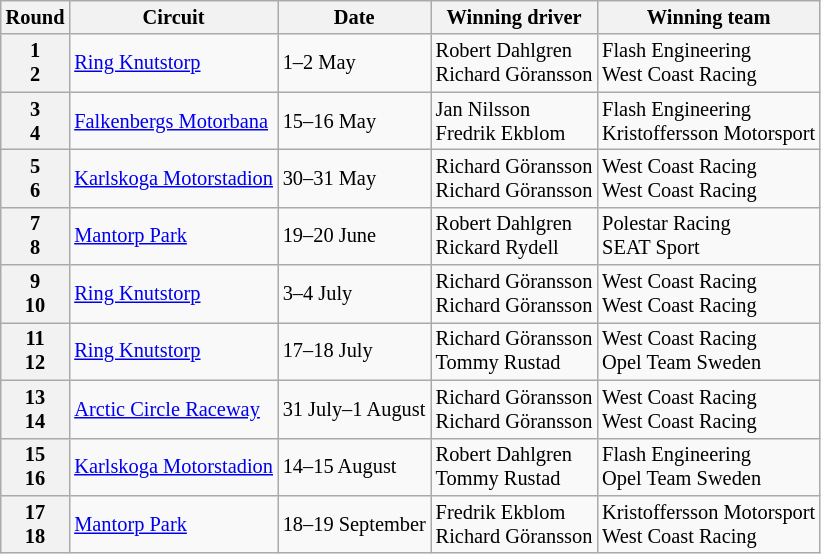<table class="wikitable" style="font-size: 85%">
<tr>
<th>Round</th>
<th>Circuit</th>
<th>Date</th>
<th>Winning driver</th>
<th>Winning team</th>
</tr>
<tr>
<th>1<br>2</th>
<td> <a href='#'>Ring Knutstorp</a></td>
<td>1–2 May</td>
<td>Robert Dahlgren<br>Richard Göransson</td>
<td>Flash Engineering<br>West Coast Racing</td>
</tr>
<tr>
<th>3<br>4</th>
<td> <a href='#'>Falkenbergs Motorbana</a></td>
<td>15–16 May</td>
<td>Jan Nilsson<br>Fredrik Ekblom</td>
<td>Flash Engineering<br>Kristoffersson Motorsport</td>
</tr>
<tr>
<th>5<br>6</th>
<td> <a href='#'>Karlskoga Motorstadion</a></td>
<td>30–31 May</td>
<td>Richard Göransson<br>Richard Göransson</td>
<td>West Coast Racing<br>West Coast Racing</td>
</tr>
<tr>
<th>7<br>8</th>
<td> <a href='#'>Mantorp Park</a></td>
<td>19–20 June</td>
<td>Robert Dahlgren<br>Rickard Rydell</td>
<td>Polestar Racing<br>SEAT Sport</td>
</tr>
<tr>
<th>9<br>10</th>
<td> <a href='#'>Ring Knutstorp</a></td>
<td>3–4 July</td>
<td>Richard Göransson<br>Richard Göransson</td>
<td>West Coast Racing<br>West Coast Racing</td>
</tr>
<tr>
<th>11<br>12</th>
<td> <a href='#'>Ring Knutstorp</a></td>
<td>17–18 July</td>
<td>Richard Göransson<br>Tommy Rustad</td>
<td>West Coast Racing<br>Opel Team Sweden</td>
</tr>
<tr>
<th>13<br>14</th>
<td> <a href='#'>Arctic Circle Raceway</a></td>
<td>31 July–1 August</td>
<td>Richard Göransson<br>Richard Göransson</td>
<td>West Coast Racing<br>West Coast Racing</td>
</tr>
<tr>
<th>15<br>16</th>
<td> <a href='#'>Karlskoga Motorstadion</a></td>
<td>14–15 August</td>
<td>Robert Dahlgren<br>Tommy Rustad</td>
<td>Flash Engineering<br>Opel Team Sweden</td>
</tr>
<tr>
<th>17<br>18</th>
<td> <a href='#'>Mantorp Park</a></td>
<td>18–19 September</td>
<td>Fredrik Ekblom<br>Richard Göransson</td>
<td>Kristoffersson Motorsport<br>West Coast Racing</td>
</tr>
</table>
